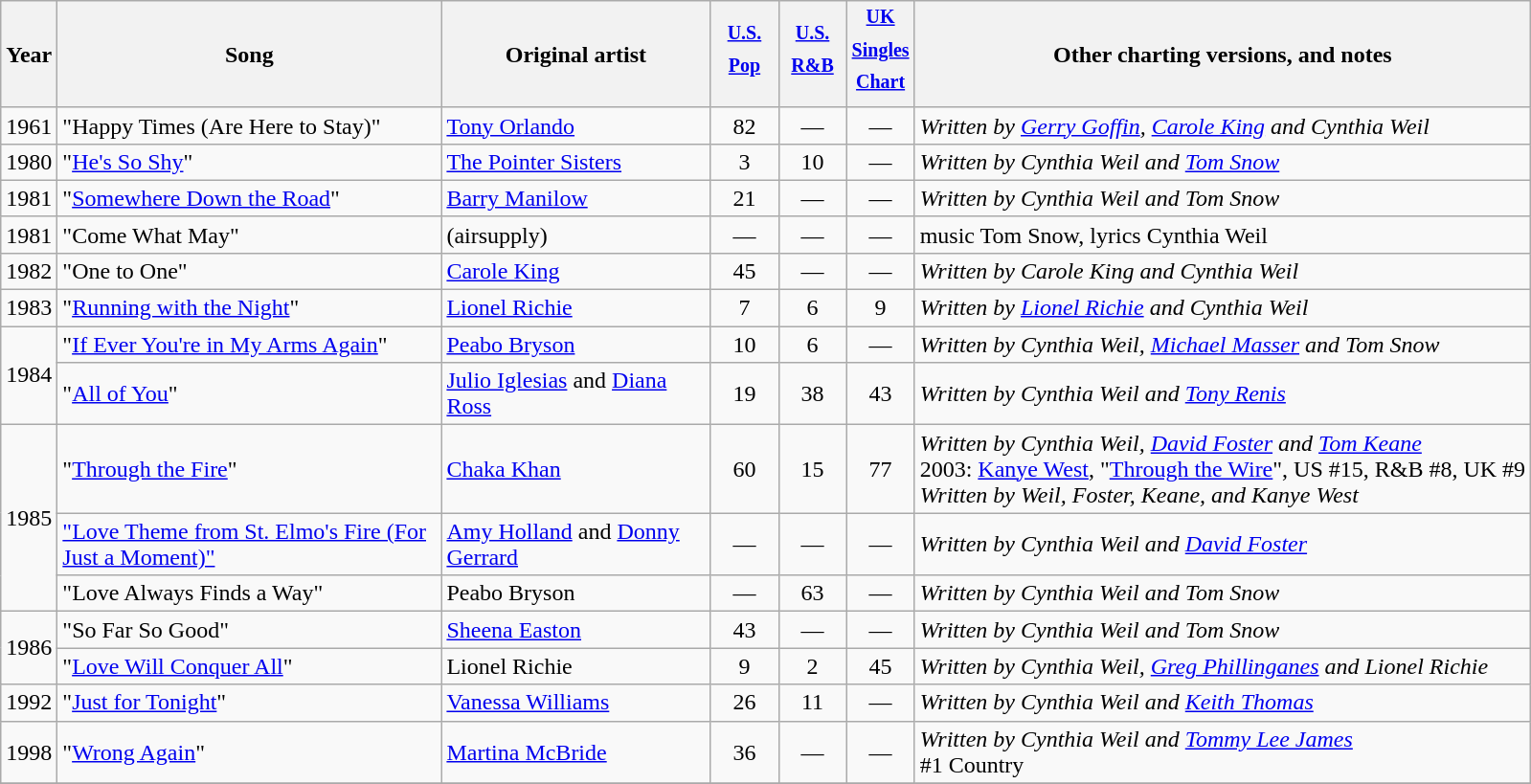<table class="wikitable sortable">
<tr>
<th>Year</th>
<th width="260">Song</th>
<th width="180">Original artist</th>
<th width="40"><sup><a href='#'>U.S. Pop</a></sup></th>
<th width="40"><sup><a href='#'>U.S. R&B</a></sup></th>
<th width="40"><sup><a href='#'>UK Singles Chart</a></sup></th>
<th>Other charting versions, and notes</th>
</tr>
<tr>
<td rowspan="1">1961</td>
<td>"Happy Times (Are Here to Stay)"</td>
<td><a href='#'>Tony Orlando</a></td>
<td style="text-align:center">82</td>
<td style="text-align:center">—</td>
<td style="text-align:center">—</td>
<td><em>Written by <a href='#'>Gerry Goffin</a>, <a href='#'>Carole King</a> and Cynthia Weil</em></td>
</tr>
<tr>
<td rowspan="1">1980</td>
<td>"<a href='#'>He's So Shy</a>"</td>
<td><a href='#'>The Pointer Sisters</a></td>
<td style="text-align:center">3</td>
<td style="text-align:center">10</td>
<td style="text-align:center">—</td>
<td><em>Written by Cynthia Weil and <a href='#'>Tom Snow</a></em></td>
</tr>
<tr>
<td rowspan="1">1981</td>
<td>"<a href='#'>Somewhere Down the Road</a>"</td>
<td><a href='#'>Barry Manilow</a></td>
<td style="text-align:center">21</td>
<td style="text-align:center">—</td>
<td style="text-align:center">—</td>
<td><em>Written by Cynthia Weil and Tom Snow</em></td>
</tr>
<tr>
<td>1981</td>
<td>"Come What May"</td>
<td>(airsupply)</td>
<td style="text-align:center">—</td>
<td style="text-align:center">—</td>
<td style="text-align:center">—</td>
<td>music Tom Snow, lyrics Cynthia Weil</td>
</tr>
<tr>
<td rowspan="1">1982</td>
<td>"One to One"</td>
<td><a href='#'>Carole King</a></td>
<td style="text-align:center">45</td>
<td style="text-align:center">—</td>
<td style="text-align:center">—</td>
<td><em>Written by Carole King and Cynthia Weil</em></td>
</tr>
<tr>
<td rowspan="1">1983</td>
<td>"<a href='#'>Running with the Night</a>"</td>
<td><a href='#'>Lionel Richie</a></td>
<td style="text-align:center">7</td>
<td style="text-align:center">6</td>
<td style="text-align:center">9</td>
<td><em>Written by <a href='#'>Lionel Richie</a> and Cynthia Weil</em></td>
</tr>
<tr>
<td rowspan="2">1984</td>
<td>"<a href='#'>If Ever You're in My Arms Again</a>"</td>
<td><a href='#'>Peabo Bryson</a></td>
<td style="text-align:center">10</td>
<td style="text-align:center">6</td>
<td style="text-align:center">—</td>
<td><em>Written by Cynthia Weil, <a href='#'>Michael Masser</a> and Tom Snow</em></td>
</tr>
<tr>
<td>"<a href='#'>All of You</a>"</td>
<td><a href='#'>Julio Iglesias</a> and <a href='#'>Diana Ross</a></td>
<td style="text-align:center">19</td>
<td style="text-align:center">38</td>
<td style="text-align:center">43</td>
<td><em>Written by Cynthia Weil and <a href='#'>Tony Renis</a></em></td>
</tr>
<tr>
<td rowspan="3">1985</td>
<td>"<a href='#'>Through the Fire</a>"</td>
<td><a href='#'>Chaka Khan</a></td>
<td style="text-align:center">60</td>
<td style="text-align:center">15</td>
<td style="text-align:center">77</td>
<td><em>Written by Cynthia Weil, <a href='#'>David Foster</a> and <a href='#'>Tom Keane</a></em><br>2003: <a href='#'>Kanye West</a>, "<a href='#'>Through the Wire</a>", US #15, R&B #8, UK #9<br><em>Written by Weil, Foster, Keane, and Kanye West</em></td>
</tr>
<tr>
<td><a href='#'>"Love Theme from St. Elmo's Fire (For Just a Moment)"</a></td>
<td><a href='#'>Amy Holland</a> and <a href='#'>Donny Gerrard</a></td>
<td style="text-align:center">—</td>
<td style="text-align:center">—</td>
<td style="text-align:center">—</td>
<td><em>Written by Cynthia Weil and <a href='#'>David Foster</a></em></td>
</tr>
<tr>
<td>"Love Always Finds a Way"</td>
<td>Peabo Bryson</td>
<td style="text-align:center">—</td>
<td style="text-align:center">63</td>
<td style="text-align:center">—</td>
<td><em>Written by Cynthia Weil and Tom Snow</em></td>
</tr>
<tr>
<td rowspan="2">1986</td>
<td>"So Far So Good"</td>
<td><a href='#'>Sheena Easton</a></td>
<td style="text-align:center">43</td>
<td style="text-align:center">—</td>
<td style="text-align:center">—</td>
<td><em>Written by Cynthia Weil and Tom Snow</em></td>
</tr>
<tr>
<td>"<a href='#'>Love Will Conquer All</a>"</td>
<td>Lionel Richie</td>
<td style="text-align:center">9</td>
<td style="text-align:center">2</td>
<td style="text-align:center">45</td>
<td><em>Written by Cynthia Weil, <a href='#'>Greg Phillinganes</a> and Lionel Richie</em></td>
</tr>
<tr>
<td rowspan="1">1992</td>
<td>"<a href='#'>Just for Tonight</a>"</td>
<td><a href='#'>Vanessa Williams</a></td>
<td style="text-align:center">26</td>
<td style="text-align:center">11</td>
<td style="text-align:center">—</td>
<td><em>Written by Cynthia Weil and <a href='#'>Keith Thomas</a></em></td>
</tr>
<tr>
<td rowspan="1">1998</td>
<td>"<a href='#'>Wrong Again</a>"</td>
<td><a href='#'>Martina McBride</a></td>
<td style="text-align:center">36</td>
<td style="text-align:center">—</td>
<td style="text-align:center">—</td>
<td><em>Written by Cynthia Weil and <a href='#'>Tommy Lee James</a></em><br>#1 Country</td>
</tr>
<tr>
</tr>
</table>
